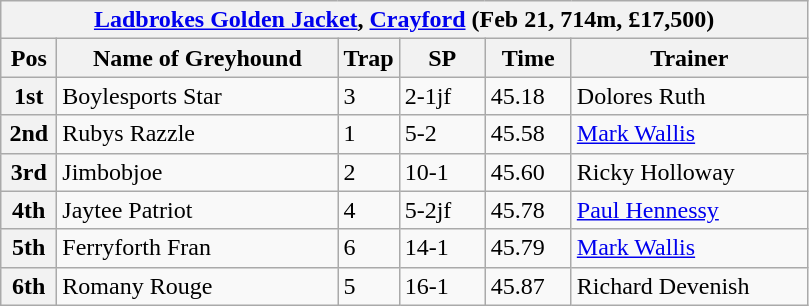<table class="wikitable">
<tr>
<th colspan="6"><a href='#'>Ladbrokes Golden Jacket</a>, <a href='#'>Crayford</a> (Feb 21, 714m, £17,500)</th>
</tr>
<tr>
<th width=30>Pos</th>
<th width=180>Name of Greyhound</th>
<th width=30>Trap</th>
<th width=50>SP</th>
<th width=50>Time</th>
<th width=150>Trainer</th>
</tr>
<tr>
<th>1st</th>
<td>Boylesports Star </td>
<td>3</td>
<td>2-1jf</td>
<td>45.18</td>
<td>Dolores Ruth</td>
</tr>
<tr>
<th>2nd</th>
<td>Rubys Razzle</td>
<td>1</td>
<td>5-2</td>
<td>45.58</td>
<td><a href='#'>Mark Wallis</a></td>
</tr>
<tr>
<th>3rd</th>
<td>Jimbobjoe</td>
<td>2</td>
<td>10-1</td>
<td>45.60</td>
<td>Ricky Holloway</td>
</tr>
<tr>
<th>4th</th>
<td>Jaytee Patriot</td>
<td>4</td>
<td>5-2jf</td>
<td>45.78</td>
<td><a href='#'>Paul Hennessy</a></td>
</tr>
<tr>
<th>5th</th>
<td>Ferryforth Fran</td>
<td>6</td>
<td>14-1</td>
<td>45.79</td>
<td><a href='#'>Mark Wallis</a></td>
</tr>
<tr>
<th>6th</th>
<td>Romany Rouge</td>
<td>5</td>
<td>16-1</td>
<td>45.87</td>
<td>Richard Devenish</td>
</tr>
</table>
